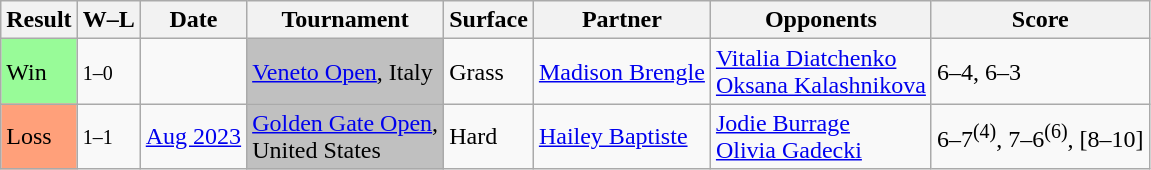<table class="sortable wikitable">
<tr>
<th>Result</th>
<th>W–L</th>
<th>Date</th>
<th>Tournament</th>
<th>Surface</th>
<th>Partner</th>
<th>Opponents</th>
<th class="unsortable">Score</th>
</tr>
<tr>
<td style="background:#98fb98;">Win</td>
<td><small>1–0</small></td>
<td><a href='#'></a></td>
<td bgcolor=silver><a href='#'>Veneto Open</a>, Italy</td>
<td>Grass</td>
<td> <a href='#'>Madison Brengle</a></td>
<td> <a href='#'>Vitalia Diatchenko</a> <br>  <a href='#'>Oksana Kalashnikova</a></td>
<td>6–4, 6–3</td>
</tr>
<tr>
<td style="background:#ffa07a;">Loss</td>
<td><small>1–1</small></td>
<td><a href='#'>Aug 2023</a></td>
<td style="background:silver;"><a href='#'>Golden Gate Open</a>, <br>United States</td>
<td>Hard</td>
<td> <a href='#'>Hailey Baptiste</a></td>
<td> <a href='#'>Jodie Burrage</a> <br>  <a href='#'>Olivia Gadecki</a></td>
<td>6–7<sup>(4)</sup>, 7–6<sup>(6)</sup>, [8–10]</td>
</tr>
</table>
